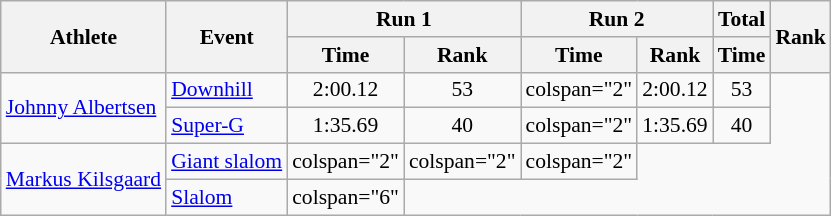<table class="wikitable" style="font-size:90%;text-align:center;">
<tr>
<th rowspan="2">Athlete</th>
<th rowspan="2">Event</th>
<th colspan="2">Run 1</th>
<th colspan="2">Run 2</th>
<th>Total</th>
<th rowspan="2">Rank</th>
</tr>
<tr>
<th>Time</th>
<th>Rank</th>
<th>Time</th>
<th>Rank</th>
<th>Time</th>
</tr>
<tr>
<td rowspan="2" style="text-align:left;"><a href='#'>Johnny Albertsen</a></td>
<td style="text-align:left;"><a href='#'>Downhill</a></td>
<td>2:00.12</td>
<td>53</td>
<td>colspan="2" </td>
<td>2:00.12</td>
<td>53</td>
</tr>
<tr>
<td style="text-align:left;"><a href='#'>Super-G</a></td>
<td>1:35.69</td>
<td>40</td>
<td>colspan="2" </td>
<td>1:35.69</td>
<td>40</td>
</tr>
<tr>
<td rowspan="2" style="text-align:left;"><a href='#'>Markus Kilsgaard</a></td>
<td style="text-align:left;"><a href='#'>Giant slalom</a></td>
<td>colspan="2" </td>
<td>colspan="2" </td>
<td>colspan="2" </td>
</tr>
<tr>
<td style="text-align:left;"><a href='#'>Slalom</a></td>
<td>colspan="6" </td>
</tr>
</table>
